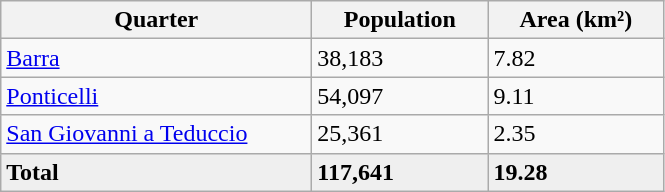<table class="wikitable sortable">
<tr>
<th width="200px">Quarter</th>
<th width="110px">Population</th>
<th width="110px">Area (km²)</th>
</tr>
<tr>
<td><a href='#'>Barra</a></td>
<td><div>38,183</div></td>
<td><div>7.82</div></td>
</tr>
<tr>
<td><a href='#'>Ponticelli</a></td>
<td><div>54,097</div></td>
<td><div>9.11</div></td>
</tr>
<tr>
<td><a href='#'>San Giovanni a Teduccio</a></td>
<td><div>25,361</div></td>
<td><div>2.35</div></td>
</tr>
<tr bgcolor="#EFEFEF">
<td><strong>Total</strong></td>
<td><div><strong>117,641</strong></div></td>
<td><div><strong>19.28</strong></div></td>
</tr>
</table>
